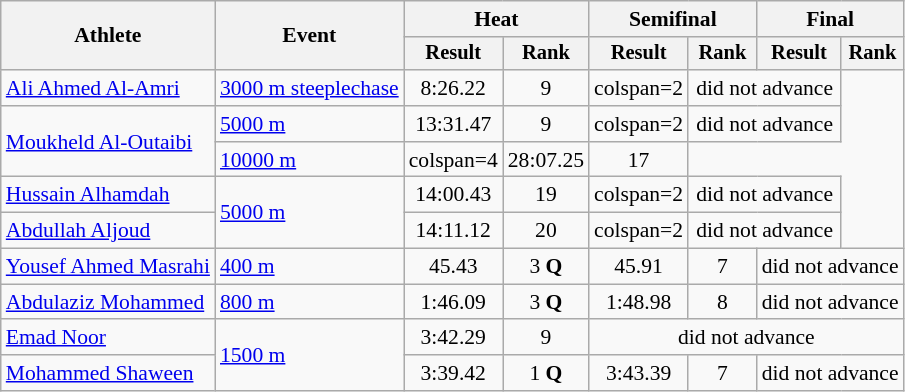<table class="wikitable" style="font-size:90%">
<tr>
<th rowspan="2">Athlete</th>
<th rowspan="2">Event</th>
<th colspan="2">Heat</th>
<th colspan="2">Semifinal</th>
<th colspan="2">Final</th>
</tr>
<tr style="font-size:95%">
<th>Result</th>
<th>Rank</th>
<th>Result</th>
<th>Rank</th>
<th>Result</th>
<th>Rank</th>
</tr>
<tr align=center>
<td align=left><a href='#'>Ali Ahmed Al-Amri</a></td>
<td align=left><a href='#'>3000 m steeplechase</a></td>
<td>8:26.22</td>
<td>9</td>
<td>colspan=2 </td>
<td colspan=2>did not advance</td>
</tr>
<tr align=center>
<td style="text-align:left;" rowspan="2"><a href='#'>Moukheld Al-Outaibi</a></td>
<td align=left><a href='#'>5000 m</a></td>
<td>13:31.47</td>
<td>9</td>
<td>colspan=2 </td>
<td colspan=2>did not advance</td>
</tr>
<tr align=center>
<td align=left><a href='#'>10000 m</a></td>
<td>colspan=4 </td>
<td>28:07.25</td>
<td>17</td>
</tr>
<tr align=center>
<td align=left><a href='#'>Hussain Alhamdah</a></td>
<td style="text-align:left;" rowspan="2"><a href='#'>5000 m</a></td>
<td>14:00.43</td>
<td>19</td>
<td>colspan=2 </td>
<td colspan="2">did not advance</td>
</tr>
<tr align=center>
<td align=left><a href='#'>Abdullah Aljoud</a></td>
<td>14:11.12</td>
<td>20</td>
<td>colspan=2 </td>
<td colspan="2">did not advance</td>
</tr>
<tr align=center>
<td align=left><a href='#'>Yousef Ahmed Masrahi</a></td>
<td align=left><a href='#'>400 m</a></td>
<td>45.43</td>
<td>3 <strong>Q</strong></td>
<td>45.91</td>
<td>7</td>
<td colspan=2>did not advance</td>
</tr>
<tr align=center>
<td align=left><a href='#'>Abdulaziz Mohammed</a></td>
<td align=left><a href='#'>800 m</a></td>
<td>1:46.09</td>
<td>3 <strong>Q</strong></td>
<td>1:48.98</td>
<td>8</td>
<td colspan=2>did not advance</td>
</tr>
<tr align=center>
<td align=left><a href='#'>Emad Noor</a></td>
<td style="text-align:left;" rowspan="2"><a href='#'>1500 m</a></td>
<td>3:42.29</td>
<td>9</td>
<td colspan=4>did not advance</td>
</tr>
<tr align=center>
<td align=left><a href='#'>Mohammed Shaween</a></td>
<td>3:39.42</td>
<td>1 <strong>Q</strong></td>
<td>3:43.39</td>
<td>7</td>
<td colspan=2>did not advance</td>
</tr>
</table>
